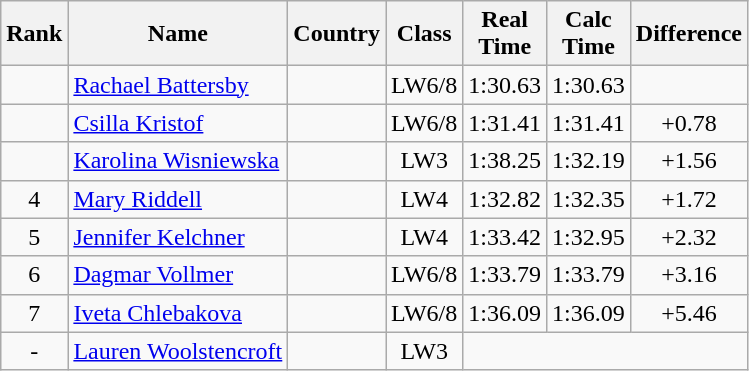<table class="wikitable sortable" style="text-align:center">
<tr>
<th>Rank</th>
<th>Name</th>
<th>Country</th>
<th>Class</th>
<th>Real<br>Time</th>
<th>Calc<br>Time</th>
<th Class="unsortable">Difference</th>
</tr>
<tr>
<td></td>
<td align=left><a href='#'>Rachael Battersby</a></td>
<td align=left></td>
<td>LW6/8</td>
<td>1:30.63</td>
<td>1:30.63</td>
</tr>
<tr>
<td></td>
<td align=left><a href='#'>Csilla Kristof</a></td>
<td align=left></td>
<td>LW6/8</td>
<td>1:31.41</td>
<td>1:31.41</td>
<td>+0.78</td>
</tr>
<tr>
<td></td>
<td align=left><a href='#'>Karolina Wisniewska</a></td>
<td align=left></td>
<td>LW3</td>
<td>1:38.25</td>
<td>1:32.19</td>
<td>+1.56</td>
</tr>
<tr>
<td>4</td>
<td align=left><a href='#'>Mary Riddell</a></td>
<td align=left></td>
<td>LW4</td>
<td>1:32.82</td>
<td>1:32.35</td>
<td>+1.72</td>
</tr>
<tr>
<td>5</td>
<td align=left><a href='#'>Jennifer Kelchner</a></td>
<td align=left></td>
<td>LW4</td>
<td>1:33.42</td>
<td>1:32.95</td>
<td>+2.32</td>
</tr>
<tr>
<td>6</td>
<td align=left><a href='#'>Dagmar Vollmer</a></td>
<td align=left></td>
<td>LW6/8</td>
<td>1:33.79</td>
<td>1:33.79</td>
<td>+3.16</td>
</tr>
<tr>
<td>7</td>
<td align=left><a href='#'>Iveta Chlebakova</a></td>
<td align=left></td>
<td>LW6/8</td>
<td>1:36.09</td>
<td>1:36.09</td>
<td>+5.46</td>
</tr>
<tr>
<td>-</td>
<td align=left><a href='#'>Lauren Woolstencroft</a></td>
<td align=left></td>
<td>LW3</td>
<td colspan=3></td>
</tr>
</table>
